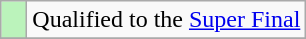<table class="wikitable" style="text-align: left;">
<tr>
<td style="width:10px; background:#bbf3bb;"></td>
<td>Qualified to the <a href='#'>Super Final</a></td>
</tr>
<tr>
</tr>
</table>
